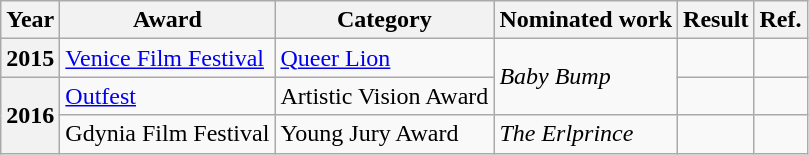<table class="wikitable sortable plainrowheaders">
<tr>
<th scope="col">Year</th>
<th scope="col">Award</th>
<th scope="col">Category</th>
<th scope="col">Nominated work</th>
<th scope="col">Result</th>
<th scope="col">Ref.</th>
</tr>
<tr>
<th scope="row">2015</th>
<td><a href='#'>Venice Film Festival</a></td>
<td><a href='#'>Queer Lion</a></td>
<td rowspan="2"><em>Baby Bump</em></td>
<td></td>
<td align="center"></td>
</tr>
<tr>
<th scope="row" rowspan="2">2016</th>
<td><a href='#'>Outfest</a></td>
<td>Artistic Vision Award</td>
<td></td>
<td align="center"></td>
</tr>
<tr>
<td>Gdynia Film Festival</td>
<td>Young Jury Award</td>
<td rowspan="2"><em>The Erlprince</em></td>
<td></td>
<td align="center"></td>
</tr>
</table>
